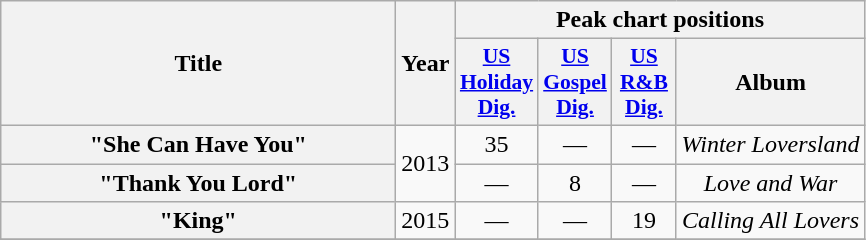<table class="wikitable plainrowheaders" style="text-align:center;">
<tr>
<th scope="col" rowspan="2" style="width:16em;">Title</th>
<th scope="col" rowspan="2">Year</th>
<th scope="col" colspan="4">Peak chart positions</th>
</tr>
<tr>
<th scope="col" style="width:2.5em;font-size:90%;"><a href='#'>US<br>Holiday<br>Dig.</a><br></th>
<th scope="col" style="width:2.5em;font-size:90%;"><a href='#'>US<br>Gospel<br>Dig.</a><br></th>
<th scope="col" style="width:2.5em;font-size:90%;"><a href='#'>US<br>R&B<br>Dig.</a><br></th>
<th scope="col">Album</th>
</tr>
<tr>
<th scope="row">"She Can Have You"</th>
<td rowspan="2">2013</td>
<td>35</td>
<td>—</td>
<td>—</td>
<td><em>Winter Loversland</em></td>
</tr>
<tr>
<th scope="row">"Thank You Lord"</th>
<td>—</td>
<td>8</td>
<td>—</td>
<td><em>Love and War</em></td>
</tr>
<tr>
<th scope="row">"King"</th>
<td>2015</td>
<td>—</td>
<td>—</td>
<td>19</td>
<td><em>Calling All Lovers</em></td>
</tr>
<tr>
</tr>
</table>
